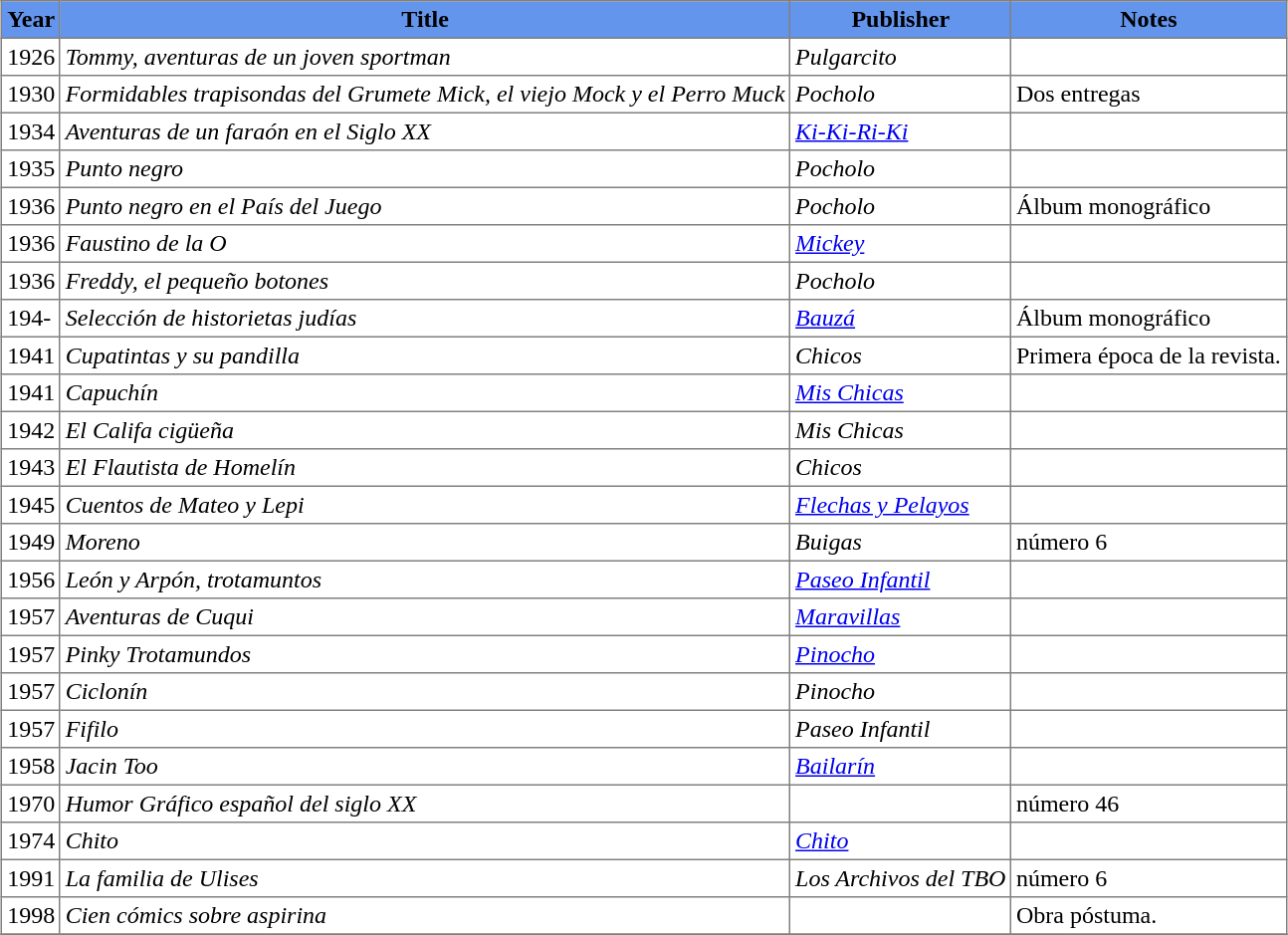<table class="toccolours sortable" border="1" cellpadding="3" style="border-collapse:collapse;margin:1em auto;">
<tr bgcolor=#6495ED>
<th>Year</th>
<th>Title</th>
<th>Publisher</th>
<th>Notes</th>
</tr>
<tr>
<td>1926</td>
<td><em>Tommy, aventuras de un joven sportman</em></td>
<td><em>Pulgarcito</em></td>
<td></td>
</tr>
<tr>
<td>1930</td>
<td><em>Formidables trapisondas del Grumete Mick, el viejo Mock y el Perro Muck</em></td>
<td><em>Pocholo</em></td>
<td>Dos entregas</td>
</tr>
<tr>
<td>1934</td>
<td><em>Aventuras de un faraón en el Siglo XX</em></td>
<td><em><a href='#'>Ki-Ki-Ri-Ki</a></em></td>
<td></td>
</tr>
<tr>
<td>1935</td>
<td><em>Punto negro</em></td>
<td><em>Pocholo</em></td>
<td></td>
</tr>
<tr>
<td>1936</td>
<td><em>Punto negro en el País del Juego</em></td>
<td><em>Pocholo</em></td>
<td>Álbum monográfico</td>
</tr>
<tr>
<td>1936</td>
<td><em>Faustino de la O</em></td>
<td><em><a href='#'>Mickey</a></em></td>
<td></td>
</tr>
<tr>
<td>1936</td>
<td><em>Freddy, el pequeño botones</em></td>
<td><em>Pocholo</em></td>
<td></td>
</tr>
<tr>
<td>194-</td>
<td><em>Selección de historietas judías</em></td>
<td><em><a href='#'>Bauzá</a></em></td>
<td>Álbum monográfico</td>
</tr>
<tr>
<td>1941</td>
<td><em>Cupatintas y su pandilla</em></td>
<td><em>Chicos</em></td>
<td>Primera época de la revista.</td>
</tr>
<tr>
<td>1941</td>
<td><em>Capuchín</em></td>
<td><em><a href='#'>Mis Chicas</a></em></td>
<td></td>
</tr>
<tr>
<td>1942</td>
<td><em>El Califa cigüeña</em></td>
<td><em>Mis Chicas</em></td>
<td></td>
</tr>
<tr>
<td>1943</td>
<td><em>El Flautista de Homelín</em></td>
<td><em>Chicos</em></td>
<td></td>
</tr>
<tr>
<td>1945</td>
<td><em>Cuentos de Mateo y Lepi</em></td>
<td><em><a href='#'>Flechas y Pelayos</a></em></td>
<td></td>
</tr>
<tr>
<td>1949</td>
<td><em>Moreno</em></td>
<td><em>Buigas</em></td>
<td>número 6</td>
</tr>
<tr>
<td>1956</td>
<td><em>León y Arpón, trotamuntos</em></td>
<td><em><a href='#'>Paseo Infantil</a></em></td>
<td></td>
</tr>
<tr>
<td>1957</td>
<td><em>Aventuras de Cuqui</em></td>
<td><em><a href='#'>Maravillas</a></em></td>
<td></td>
</tr>
<tr>
<td>1957</td>
<td><em>Pinky Trotamundos</em></td>
<td><em><a href='#'>Pinocho</a></em></td>
<td></td>
</tr>
<tr>
<td>1957</td>
<td><em>Ciclonín</em></td>
<td><em>Pinocho</em></td>
<td></td>
</tr>
<tr>
<td>1957</td>
<td><em>Fifilo</em></td>
<td><em>Paseo Infantil</em></td>
<td></td>
</tr>
<tr>
<td>1958</td>
<td><em>Jacin Too</em></td>
<td><em><a href='#'>Bailarín</a></em></td>
<td></td>
</tr>
<tr>
<td>1970</td>
<td><em>Humor Gráfico español del siglo XX</em></td>
<td></td>
<td>número 46</td>
</tr>
<tr>
<td>1974</td>
<td><em>Chito</em></td>
<td><em><a href='#'>Chito</a></em></td>
<td></td>
</tr>
<tr>
<td>1991</td>
<td><em>La familia de Ulises</em></td>
<td><em>Los Archivos del TBO</em></td>
<td>número 6</td>
</tr>
<tr>
<td>1998</td>
<td><em>Cien cómics sobre aspirina</em></td>
<td></td>
<td>Obra póstuma.</td>
</tr>
<tr>
</tr>
</table>
